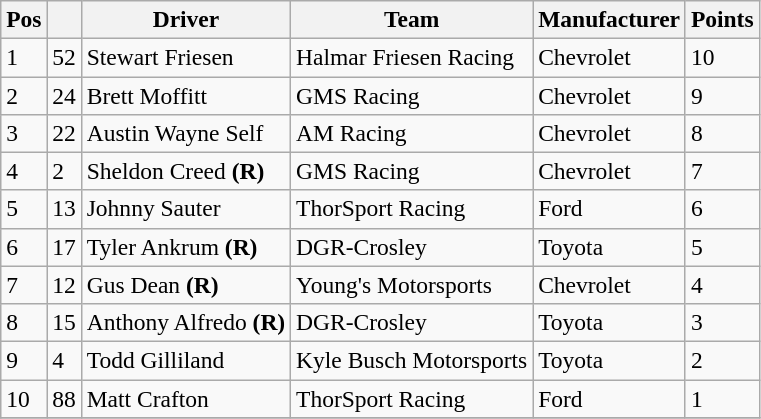<table class="wikitable" style="font-size:98%">
<tr>
<th>Pos</th>
<th></th>
<th>Driver</th>
<th>Team</th>
<th>Manufacturer</th>
<th>Points</th>
</tr>
<tr>
<td>1</td>
<td>52</td>
<td>Stewart Friesen</td>
<td>Halmar Friesen Racing</td>
<td>Chevrolet</td>
<td>10</td>
</tr>
<tr>
<td>2</td>
<td>24</td>
<td>Brett Moffitt</td>
<td>GMS Racing</td>
<td>Chevrolet</td>
<td>9</td>
</tr>
<tr>
<td>3</td>
<td>22</td>
<td>Austin Wayne Self</td>
<td>AM Racing</td>
<td>Chevrolet</td>
<td>8</td>
</tr>
<tr>
<td>4</td>
<td>2</td>
<td>Sheldon Creed <strong>(R)</strong></td>
<td>GMS Racing</td>
<td>Chevrolet</td>
<td>7</td>
</tr>
<tr>
<td>5</td>
<td>13</td>
<td>Johnny Sauter</td>
<td>ThorSport Racing</td>
<td>Ford</td>
<td>6</td>
</tr>
<tr>
<td>6</td>
<td>17</td>
<td>Tyler Ankrum <strong>(R)</strong></td>
<td>DGR-Crosley</td>
<td>Toyota</td>
<td>5</td>
</tr>
<tr>
<td>7</td>
<td>12</td>
<td>Gus Dean <strong>(R)</strong></td>
<td>Young's Motorsports</td>
<td>Chevrolet</td>
<td>4</td>
</tr>
<tr>
<td>8</td>
<td>15</td>
<td>Anthony Alfredo <strong>(R)</strong></td>
<td>DGR-Crosley</td>
<td>Toyota</td>
<td>3</td>
</tr>
<tr>
<td>9</td>
<td>4</td>
<td>Todd Gilliland</td>
<td>Kyle Busch Motorsports</td>
<td>Toyota</td>
<td>2</td>
</tr>
<tr>
<td>10</td>
<td>88</td>
<td>Matt Crafton</td>
<td>ThorSport Racing</td>
<td>Ford</td>
<td>1</td>
</tr>
<tr>
</tr>
</table>
